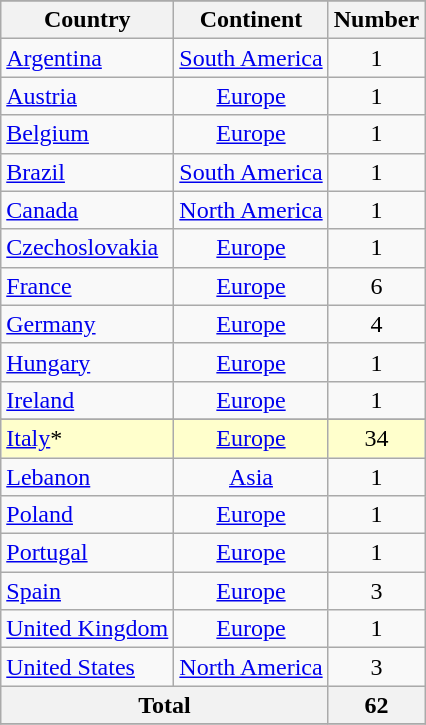<table class="wikitable sortable" style="text-align:center">
<tr>
</tr>
<tr>
<th scope="col">Country</th>
<th scope="col">Continent</th>
<th scope="col">Number</th>
</tr>
<tr>
<td scope="row" style="text-align:left"><a href='#'>Argentina</a></td>
<td data-sort-value="America, South"><a href='#'>South America</a></td>
<td>1</td>
</tr>
<tr>
<td scope="row" style="text-align:left"><a href='#'>Austria</a></td>
<td><a href='#'>Europe</a></td>
<td>1</td>
</tr>
<tr>
<td scope="row" style="text-align:left"><a href='#'>Belgium</a></td>
<td><a href='#'>Europe</a></td>
<td>1</td>
</tr>
<tr>
<td scope="row" style="text-align:left"><a href='#'>Brazil</a></td>
<td data-sort-value="America, South"><a href='#'>South America</a></td>
<td>1</td>
</tr>
<tr>
<td scope="row" style="text-align:left"><a href='#'>Canada</a></td>
<td data-sort-value="America, North"><a href='#'>North America</a></td>
<td>1</td>
</tr>
<tr>
<td scope="row" style="text-align:left"><a href='#'>Czechoslovakia</a></td>
<td><a href='#'>Europe</a></td>
<td>1</td>
</tr>
<tr>
<td scope="row" style="text-align:left"><a href='#'>France</a></td>
<td><a href='#'>Europe</a></td>
<td>6</td>
</tr>
<tr>
<td scope="row" style="text-align:left"><a href='#'>Germany</a></td>
<td><a href='#'>Europe</a></td>
<td>4</td>
</tr>
<tr>
<td scope="row" style="text-align:left"><a href='#'>Hungary</a></td>
<td><a href='#'>Europe</a></td>
<td>1</td>
</tr>
<tr>
<td scope="row" style="text-align:left"><a href='#'>Ireland</a></td>
<td><a href='#'>Europe</a></td>
<td>1</td>
</tr>
<tr>
</tr>
<tr style="background:#ffc">
<td scope="row" style="text-align:left"><a href='#'>Italy</a>*</td>
<td><a href='#'>Europe</a></td>
<td>34</td>
</tr>
<tr>
<td scope="row" style="text-align:left"><a href='#'>Lebanon</a></td>
<td><a href='#'>Asia</a></td>
<td>1</td>
</tr>
<tr>
<td scope="row" style="text-align:left"><a href='#'>Poland</a></td>
<td><a href='#'>Europe</a></td>
<td>1</td>
</tr>
<tr>
<td scope="row" style="text-align:left"><a href='#'>Portugal</a></td>
<td><a href='#'>Europe</a></td>
<td>1</td>
</tr>
<tr>
<td scope="row" style="text-align:left"><a href='#'>Spain</a></td>
<td><a href='#'>Europe</a></td>
<td>3</td>
</tr>
<tr>
<td scope="row" style="text-align:left"><a href='#'>United Kingdom</a></td>
<td><a href='#'>Europe</a></td>
<td>1</td>
</tr>
<tr>
<td scope="row" style="text-align:left"><a href='#'>United States</a></td>
<td data-sort-value="America, North"><a href='#'>North America</a></td>
<td>3</td>
</tr>
<tr>
<th scope="row" colspan="2">Total</th>
<th>62</th>
</tr>
<tr>
</tr>
</table>
